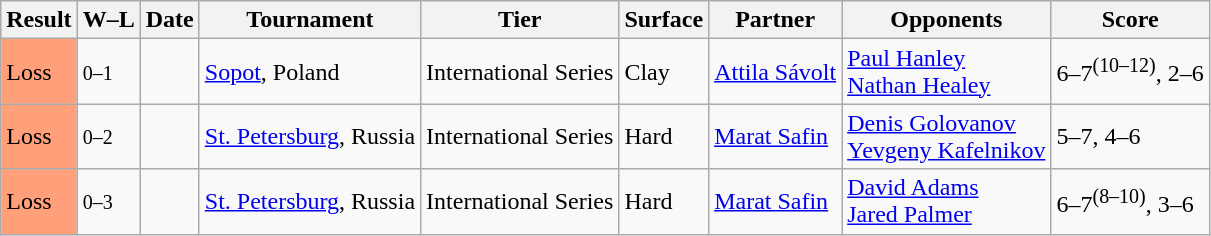<table class="sortable wikitable">
<tr>
<th>Result</th>
<th class="unsortable">W–L</th>
<th>Date</th>
<th>Tournament</th>
<th>Tier</th>
<th>Surface</th>
<th>Partner</th>
<th>Opponents</th>
<th class="unsortable">Score</th>
</tr>
<tr>
<td style="background:#ffa07a;">Loss</td>
<td><small>0–1</small></td>
<td><a href='#'></a></td>
<td><a href='#'>Sopot</a>, Poland</td>
<td>International Series</td>
<td>Clay</td>
<td> <a href='#'>Attila Sávolt</a></td>
<td> <a href='#'>Paul Hanley</a> <br>  <a href='#'>Nathan Healey</a></td>
<td>6–7<sup>(10–12)</sup>, 2–6</td>
</tr>
<tr>
<td style="background:#ffa07a;">Loss</td>
<td><small>0–2</small></td>
<td><a href='#'></a></td>
<td><a href='#'>St. Petersburg</a>, Russia</td>
<td>International Series</td>
<td>Hard</td>
<td> <a href='#'>Marat Safin</a></td>
<td> <a href='#'>Denis Golovanov</a> <br>  <a href='#'>Yevgeny Kafelnikov</a></td>
<td>5–7, 4–6</td>
</tr>
<tr>
<td style="background:#ffa07a;">Loss</td>
<td><small>0–3</small></td>
<td><a href='#'></a></td>
<td><a href='#'>St. Petersburg</a>, Russia</td>
<td>International Series</td>
<td>Hard</td>
<td> <a href='#'>Marat Safin</a></td>
<td> <a href='#'>David Adams</a> <br>  <a href='#'>Jared Palmer</a></td>
<td>6–7<sup>(8–10)</sup>, 3–6</td>
</tr>
</table>
